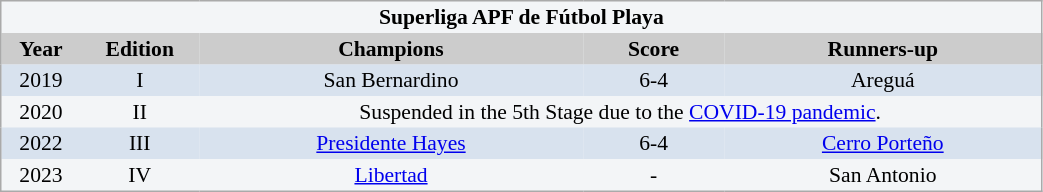<table cellpadding="2" cellspacing="0" style="background: #F3F5F7; border: 1px #aaa solid; border-collapse: collapse; font-size: 90%;" width="55%">
<tr>
<td colspan="5" align="center"><strong>Superliga APF de Fútbol Playa</strong></td>
</tr>
<tr align="center" bgcolor="#CCCCCC" style="color:#000000;">
<th><strong>Year</strong></th>
<th>Edition</th>
<th><strong>Champions</strong></th>
<th>Score</th>
<th><strong>Runners-up</strong></th>
</tr>
<tr align="left" bgcolor="#D8E2EE">
<td align="center">2019</td>
<td align="center">I</td>
<td align="center">San Bernardino</td>
<td align="center">6-4</td>
<td align="center">Areguá</td>
</tr>
<tr align="left" bgcolor="#F3F5F7">
<td align="center">2020</td>
<td align="center">II</td>
<td colspan="3" align="center">Suspended in the 5th Stage due to the <a href='#'>COVID-19 pandemic</a>.</td>
</tr>
<tr align="left" bgcolor="#D8E2EE">
<td align="center">2022</td>
<td align="center">III</td>
<td align="center"><a href='#'>Presidente Hayes</a></td>
<td align="center">6-4</td>
<td align="center"><a href='#'>Cerro Porteño</a></td>
</tr>
<tr align="left" bgcolor="#F3F5F7">
<td align="center">2023</td>
<td align="center">IV</td>
<td align="center"><a href='#'>Libertad</a></td>
<td align="center">-</td>
<td align="center">San Antonio</td>
</tr>
</table>
